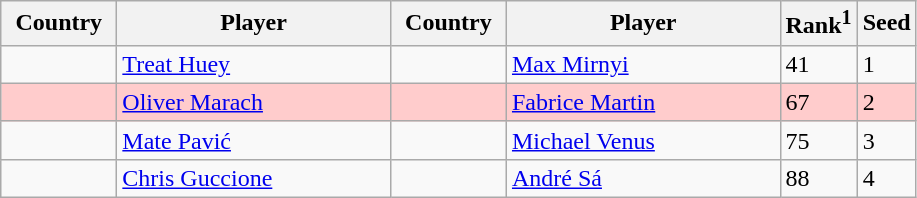<table class="sortable wikitable">
<tr>
<th style="width:70px;">Country</th>
<th style="width:175px;">Player</th>
<th style="width:70px;">Country</th>
<th style="width:175px;">Player</th>
<th>Rank<sup>1</sup></th>
<th>Seed</th>
</tr>
<tr>
<td></td>
<td><a href='#'>Treat Huey</a></td>
<td></td>
<td><a href='#'>Max Mirnyi</a></td>
<td>41</td>
<td>1</td>
</tr>
<tr style="background:#fcc;">
<td></td>
<td><a href='#'>Oliver Marach</a></td>
<td></td>
<td><a href='#'>Fabrice Martin</a></td>
<td>67</td>
<td>2</td>
</tr>
<tr>
<td></td>
<td><a href='#'>Mate Pavić</a></td>
<td></td>
<td><a href='#'>Michael Venus</a></td>
<td>75</td>
<td>3</td>
</tr>
<tr>
<td></td>
<td><a href='#'>Chris Guccione</a></td>
<td></td>
<td><a href='#'>André Sá</a></td>
<td>88</td>
<td>4</td>
</tr>
</table>
